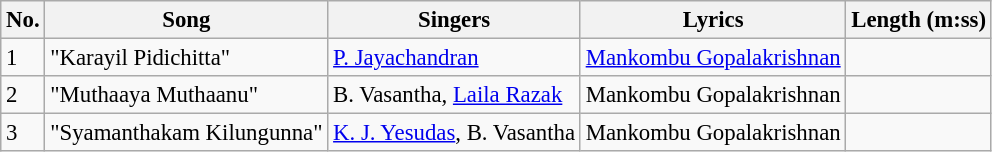<table class="wikitable" style="font-size:95%;">
<tr>
<th>No.</th>
<th>Song</th>
<th>Singers</th>
<th>Lyrics</th>
<th>Length (m:ss)</th>
</tr>
<tr>
<td>1</td>
<td>"Karayil Pidichitta"</td>
<td><a href='#'>P. Jayachandran</a></td>
<td><a href='#'>Mankombu Gopalakrishnan</a></td>
<td></td>
</tr>
<tr>
<td>2</td>
<td>"Muthaaya Muthaanu"</td>
<td>B. Vasantha, <a href='#'>Laila Razak</a></td>
<td>Mankombu Gopalakrishnan</td>
<td></td>
</tr>
<tr>
<td>3</td>
<td>"Syamanthakam Kilungunna"</td>
<td><a href='#'>K. J. Yesudas</a>, B. Vasantha</td>
<td>Mankombu Gopalakrishnan</td>
<td></td>
</tr>
</table>
